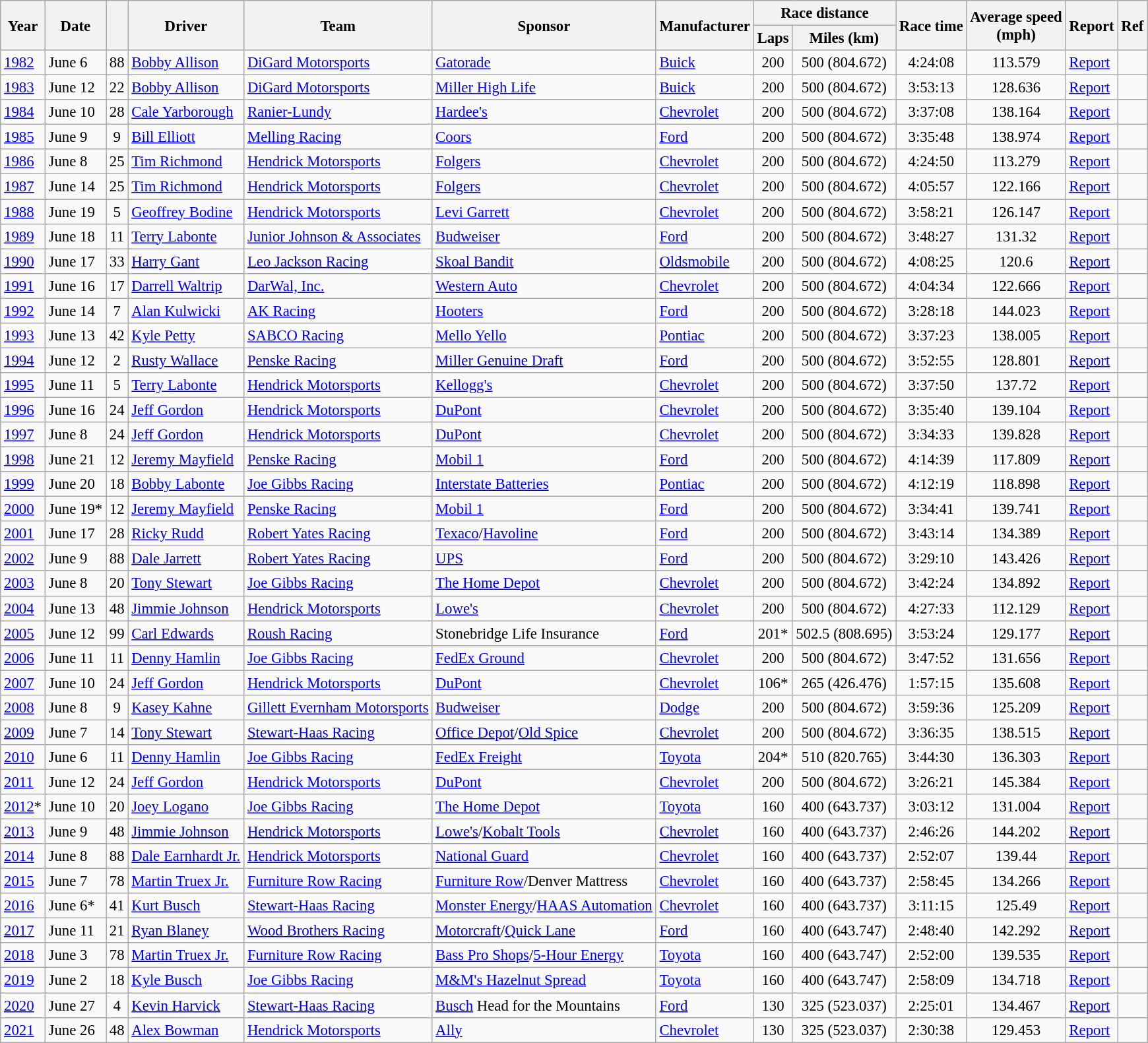<table class="wikitable" style="font-size: 95%;">
<tr>
<th rowspan="2">Year</th>
<th rowspan="2">Date</th>
<th rowspan="2"></th>
<th rowspan="2">Driver</th>
<th rowspan="2">Team</th>
<th rowspan="2">Sponsor</th>
<th rowspan="2">Manufacturer</th>
<th colspan="2">Race distance</th>
<th rowspan="2">Race time</th>
<th rowspan="2">Average speed<br>(mph)</th>
<th rowspan="2">Report</th>
<th rowspan="2">Ref</th>
</tr>
<tr>
<th>Laps</th>
<th>Miles (km)</th>
</tr>
<tr>
<td><a href='#'>1982</a></td>
<td>June 6</td>
<td align="center">88</td>
<td><a href='#'>Bobby Allison</a></td>
<td><a href='#'>DiGard Motorsports</a></td>
<td><a href='#'>Gatorade</a></td>
<td><a href='#'>Buick</a></td>
<td align="center">200</td>
<td align="center">500 (804.672)</td>
<td align="center">4:24:08</td>
<td align="center">113.579</td>
<td><a href='#'>Report</a></td>
<td align="center"></td>
</tr>
<tr>
<td><a href='#'>1983</a></td>
<td>June 12</td>
<td align="center">22</td>
<td><a href='#'>Bobby Allison</a></td>
<td><a href='#'>DiGard Motorsports</a></td>
<td><a href='#'>Miller High Life</a></td>
<td><a href='#'>Buick</a></td>
<td align="center">200</td>
<td align="center">500 (804.672)</td>
<td align="center">3:53:13</td>
<td align="center">128.636</td>
<td><a href='#'>Report</a></td>
<td align="center"></td>
</tr>
<tr>
<td><a href='#'>1984</a></td>
<td>June 10</td>
<td align="center">28</td>
<td><a href='#'>Cale Yarborough</a></td>
<td><a href='#'>Ranier-Lundy</a></td>
<td><a href='#'>Hardee's</a></td>
<td><a href='#'>Chevrolet</a></td>
<td align="center">200</td>
<td align="center">500 (804.672)</td>
<td align="center">3:37:08</td>
<td align="center">138.164</td>
<td><a href='#'>Report</a></td>
<td align="center"></td>
</tr>
<tr>
<td><a href='#'>1985</a></td>
<td>June 9</td>
<td align="center">9</td>
<td><a href='#'>Bill Elliott</a></td>
<td><a href='#'>Melling Racing</a></td>
<td><a href='#'>Coors</a></td>
<td><a href='#'>Ford</a></td>
<td align="center">200</td>
<td align="center">500 (804.672)</td>
<td align="center">3:35:48</td>
<td align="center">138.974</td>
<td><a href='#'>Report</a></td>
<td align="center"></td>
</tr>
<tr>
<td><a href='#'>1986</a></td>
<td>June 8</td>
<td align="center">25</td>
<td><a href='#'>Tim Richmond</a></td>
<td><a href='#'>Hendrick Motorsports</a></td>
<td><a href='#'>Folgers</a></td>
<td><a href='#'>Chevrolet</a></td>
<td align="center">200</td>
<td align="center">500 (804.672)</td>
<td align="center">4:24:50</td>
<td align="center">113.279</td>
<td><a href='#'>Report</a></td>
<td align="center"></td>
</tr>
<tr>
<td><a href='#'>1987</a></td>
<td>June 14</td>
<td align="center">25</td>
<td><a href='#'>Tim Richmond</a></td>
<td><a href='#'>Hendrick Motorsports</a></td>
<td><a href='#'>Folgers</a></td>
<td><a href='#'>Chevrolet</a></td>
<td align="center">200</td>
<td align="center">500 (804.672)</td>
<td align="center">4:05:57</td>
<td align="center">122.166</td>
<td><a href='#'>Report</a></td>
<td align="center"></td>
</tr>
<tr>
<td><a href='#'>1988</a></td>
<td>June 19</td>
<td align="center">5</td>
<td><a href='#'>Geoffrey Bodine</a></td>
<td><a href='#'>Hendrick Motorsports</a></td>
<td><a href='#'>Levi Garrett</a></td>
<td><a href='#'>Chevrolet</a></td>
<td align="center">200</td>
<td align="center">500 (804.672)</td>
<td align="center">3:58:21</td>
<td align="center">126.147</td>
<td><a href='#'>Report</a></td>
<td align="center"></td>
</tr>
<tr>
<td><a href='#'>1989</a></td>
<td>June 18</td>
<td align="center">11</td>
<td><a href='#'>Terry Labonte</a></td>
<td><a href='#'>Junior Johnson & Associates</a></td>
<td><a href='#'>Budweiser</a></td>
<td><a href='#'>Ford</a></td>
<td align="center">200</td>
<td align="center">500 (804.672)</td>
<td align="center">3:48:27</td>
<td align="center">131.32</td>
<td><a href='#'>Report</a></td>
<td align="center"></td>
</tr>
<tr>
<td><a href='#'>1990</a></td>
<td>June 17</td>
<td align="center">33</td>
<td><a href='#'>Harry Gant</a></td>
<td><a href='#'>Leo Jackson Racing</a></td>
<td><a href='#'>Skoal Bandit</a></td>
<td><a href='#'>Oldsmobile</a></td>
<td align="center">200</td>
<td align="center">500 (804.672)</td>
<td align="center">4:08:25</td>
<td align="center">120.6</td>
<td><a href='#'>Report</a></td>
<td align="center"></td>
</tr>
<tr>
<td><a href='#'>1991</a></td>
<td>June 16</td>
<td align="center">17</td>
<td><a href='#'>Darrell Waltrip</a></td>
<td><a href='#'>DarWal, Inc.</a></td>
<td><a href='#'>Western Auto</a></td>
<td><a href='#'>Chevrolet</a></td>
<td align="center">200</td>
<td align="center">500 (804.672)</td>
<td align="center">4:04:34</td>
<td align="center">122.666</td>
<td><a href='#'>Report</a></td>
<td align="center"></td>
</tr>
<tr>
<td><a href='#'>1992</a></td>
<td>June 14</td>
<td align="center">7</td>
<td><a href='#'>Alan Kulwicki</a></td>
<td><a href='#'>AK Racing</a></td>
<td><a href='#'>Hooters</a></td>
<td><a href='#'>Ford</a></td>
<td align="center">200</td>
<td align="center">500 (804.672)</td>
<td align="center">3:28:18</td>
<td align="center">144.023</td>
<td><a href='#'>Report</a></td>
<td align="center"></td>
</tr>
<tr>
<td><a href='#'>1993</a></td>
<td>June 13</td>
<td align="center">42</td>
<td><a href='#'>Kyle Petty</a></td>
<td><a href='#'>SABCO Racing</a></td>
<td><a href='#'>Mello Yello</a></td>
<td><a href='#'>Pontiac</a></td>
<td align="center">200</td>
<td align="center">500 (804.672)</td>
<td align="center">3:37:23</td>
<td align="center">138.005</td>
<td><a href='#'>Report</a></td>
<td align="center"></td>
</tr>
<tr>
<td><a href='#'>1994</a></td>
<td>June 12</td>
<td align="center">2</td>
<td><a href='#'>Rusty Wallace</a></td>
<td><a href='#'>Penske Racing</a></td>
<td><a href='#'>Miller Genuine Draft</a></td>
<td><a href='#'>Ford</a></td>
<td align="center">200</td>
<td align="center">500 (804.672)</td>
<td align="center">3:52:55</td>
<td align="center">128.801</td>
<td><a href='#'>Report</a></td>
<td align="center"></td>
</tr>
<tr>
<td><a href='#'>1995</a></td>
<td>June 11</td>
<td align="center">5</td>
<td><a href='#'>Terry Labonte</a></td>
<td><a href='#'>Hendrick Motorsports</a></td>
<td><a href='#'>Kellogg's</a></td>
<td><a href='#'>Chevrolet</a></td>
<td align="center">200</td>
<td align="center">500 (804.672)</td>
<td align="center">3:37:50</td>
<td align="center">137.72</td>
<td><a href='#'>Report</a></td>
<td align="center"></td>
</tr>
<tr>
<td><a href='#'>1996</a></td>
<td>June 16</td>
<td align="center">24</td>
<td><a href='#'>Jeff Gordon</a></td>
<td><a href='#'>Hendrick Motorsports</a></td>
<td><a href='#'>DuPont</a></td>
<td><a href='#'>Chevrolet</a></td>
<td align="center">200</td>
<td align="center">500 (804.672)</td>
<td align="center">3:35:40</td>
<td align="center">139.104</td>
<td><a href='#'>Report</a></td>
<td align="center"></td>
</tr>
<tr>
<td><a href='#'>1997</a></td>
<td>June 8</td>
<td align="center">24</td>
<td><a href='#'>Jeff Gordon</a></td>
<td><a href='#'>Hendrick Motorsports</a></td>
<td><a href='#'>DuPont</a></td>
<td><a href='#'>Chevrolet</a></td>
<td align="center">200</td>
<td align="center">500 (804.672)</td>
<td align="center">3:34:33</td>
<td align="center">139.828</td>
<td><a href='#'>Report</a></td>
<td align="center"></td>
</tr>
<tr>
<td><a href='#'>1998</a></td>
<td>June 21</td>
<td align="center">12</td>
<td><a href='#'>Jeremy Mayfield</a></td>
<td><a href='#'>Penske Racing</a></td>
<td><a href='#'>Mobil 1</a></td>
<td><a href='#'>Ford</a></td>
<td align="center">200</td>
<td align="center">500 (804.672)</td>
<td align="center">4:14:39</td>
<td align="center">117.809</td>
<td><a href='#'>Report</a></td>
<td align="center"></td>
</tr>
<tr>
<td><a href='#'>1999</a></td>
<td>June 20</td>
<td align="center">18</td>
<td><a href='#'>Bobby Labonte</a></td>
<td><a href='#'>Joe Gibbs Racing</a></td>
<td><a href='#'>Interstate Batteries</a></td>
<td><a href='#'>Pontiac</a></td>
<td align="center">200</td>
<td align="center">500 (804.672)</td>
<td align="center">4:12:19</td>
<td align="center">118.898</td>
<td><a href='#'>Report</a></td>
<td align="center"></td>
</tr>
<tr>
<td><a href='#'>2000</a></td>
<td>June 19*</td>
<td align="center">12</td>
<td><a href='#'>Jeremy Mayfield</a></td>
<td><a href='#'>Penske Racing</a></td>
<td><a href='#'>Mobil 1</a></td>
<td><a href='#'>Ford</a></td>
<td align="center">200</td>
<td align="center">500 (804.672)</td>
<td align="center">3:34:41</td>
<td align="center">139.741</td>
<td><a href='#'>Report</a></td>
<td align="center"></td>
</tr>
<tr>
<td><a href='#'>2001</a></td>
<td>June 17</td>
<td align="center">28</td>
<td><a href='#'>Ricky Rudd</a></td>
<td><a href='#'>Robert Yates Racing</a></td>
<td><a href='#'>Texaco</a>/<a href='#'>Havoline</a></td>
<td><a href='#'>Ford</a></td>
<td align="center">200</td>
<td align="center">500 (804.672)</td>
<td align="center">3:43:14</td>
<td align="center">134.389</td>
<td><a href='#'>Report</a></td>
<td align="center"></td>
</tr>
<tr>
<td><a href='#'>2002</a></td>
<td>June 9</td>
<td align="center">88</td>
<td><a href='#'>Dale Jarrett</a></td>
<td><a href='#'>Robert Yates Racing</a></td>
<td><a href='#'>UPS</a></td>
<td><a href='#'>Ford</a></td>
<td align="center">200</td>
<td align="center">500 (804.672)</td>
<td align="center">3:29:10</td>
<td align="center">143.426</td>
<td><a href='#'>Report</a></td>
<td align="center"></td>
</tr>
<tr>
<td><a href='#'>2003</a></td>
<td>June 8</td>
<td align="center">20</td>
<td><a href='#'>Tony Stewart</a></td>
<td><a href='#'>Joe Gibbs Racing</a></td>
<td><a href='#'>The Home Depot</a></td>
<td><a href='#'>Chevrolet</a></td>
<td align="center">200</td>
<td align="center">500 (804.672)</td>
<td align="center">3:42:24</td>
<td align="center">134.892</td>
<td><a href='#'>Report</a></td>
<td align="center"></td>
</tr>
<tr>
<td><a href='#'>2004</a></td>
<td>June 13</td>
<td align="center">48</td>
<td><a href='#'>Jimmie Johnson</a></td>
<td><a href='#'>Hendrick Motorsports</a></td>
<td><a href='#'>Lowe's</a></td>
<td><a href='#'>Chevrolet</a></td>
<td align="center">200</td>
<td align="center">500 (804.672)</td>
<td align="center">4:27:33</td>
<td align="center">112.129</td>
<td><a href='#'>Report</a></td>
<td align="center"></td>
</tr>
<tr>
<td><a href='#'>2005</a></td>
<td>June 12</td>
<td align="center">99</td>
<td><a href='#'>Carl Edwards</a></td>
<td><a href='#'>Roush Racing</a></td>
<td>Stonebridge Life Insurance</td>
<td><a href='#'>Ford</a></td>
<td align="center">201*</td>
<td align="center">502.5 (808.695)</td>
<td align="center">3:53:24</td>
<td align="center">129.177</td>
<td><a href='#'>Report</a></td>
<td align="center"></td>
</tr>
<tr>
<td><a href='#'>2006</a></td>
<td>June 11</td>
<td align="center">11</td>
<td><a href='#'>Denny Hamlin</a></td>
<td><a href='#'>Joe Gibbs Racing</a></td>
<td><a href='#'>FedEx Ground</a></td>
<td><a href='#'>Chevrolet</a></td>
<td align="center">200</td>
<td align="center">500 (804.672)</td>
<td align="center">3:47:52</td>
<td align="center">131.656</td>
<td><a href='#'>Report</a></td>
<td align="center"></td>
</tr>
<tr>
<td><a href='#'>2007</a></td>
<td>June 10</td>
<td align="center">24</td>
<td><a href='#'>Jeff Gordon</a></td>
<td><a href='#'>Hendrick Motorsports</a></td>
<td><a href='#'>DuPont</a></td>
<td><a href='#'>Chevrolet</a></td>
<td align="center">106*</td>
<td align="center">265 (426.476)</td>
<td align="center">1:57:15</td>
<td align="center">135.608</td>
<td><a href='#'>Report</a></td>
<td align="center"></td>
</tr>
<tr>
<td><a href='#'>2008</a></td>
<td>June 8</td>
<td align="center">9</td>
<td><a href='#'>Kasey Kahne</a></td>
<td><a href='#'>Gillett Evernham Motorsports</a></td>
<td><a href='#'>Budweiser</a></td>
<td><a href='#'>Dodge</a></td>
<td align="center">200</td>
<td align="center">500 (804.672)</td>
<td align="center">3:59:36</td>
<td align="center">125.209</td>
<td><a href='#'>Report</a></td>
<td align="center"></td>
</tr>
<tr>
<td><a href='#'>2009</a></td>
<td>June 7</td>
<td align="center">14</td>
<td><a href='#'>Tony Stewart</a></td>
<td><a href='#'>Stewart-Haas Racing</a></td>
<td><a href='#'>Office Depot</a>/<a href='#'>Old Spice</a></td>
<td><a href='#'>Chevrolet</a></td>
<td align="center">200</td>
<td align="center">500 (804.672)</td>
<td align="center">3:36:35</td>
<td align="center">138.515</td>
<td><a href='#'>Report</a></td>
<td align="center"></td>
</tr>
<tr>
<td><a href='#'>2010</a></td>
<td>June 6</td>
<td align="center">11</td>
<td><a href='#'>Denny Hamlin</a></td>
<td><a href='#'>Joe Gibbs Racing</a></td>
<td><a href='#'>FedEx Freight</a></td>
<td><a href='#'>Toyota</a></td>
<td align="center">204*</td>
<td align="center">510 (820.765)</td>
<td align="center">3:44:30</td>
<td align="center">136.303</td>
<td><a href='#'>Report</a></td>
<td align="center"></td>
</tr>
<tr>
<td><a href='#'>2011</a></td>
<td>June 12</td>
<td align="center">24</td>
<td><a href='#'>Jeff Gordon</a></td>
<td><a href='#'>Hendrick Motorsports</a></td>
<td><a href='#'>DuPont</a></td>
<td><a href='#'>Chevrolet</a></td>
<td align="center">200</td>
<td align="center">500 (804.672)</td>
<td align="center">3:26:21</td>
<td align="center">145.384</td>
<td><a href='#'>Report</a></td>
<td align="center"></td>
</tr>
<tr>
<td><a href='#'>2012</a>*</td>
<td>June 10</td>
<td align="center">20</td>
<td><a href='#'>Joey Logano</a></td>
<td><a href='#'>Joe Gibbs Racing</a></td>
<td><a href='#'>The Home Depot</a></td>
<td><a href='#'>Toyota</a></td>
<td align="center">160</td>
<td align="center">400 (643.737)</td>
<td align="center">3:03:12</td>
<td align="center">131.004</td>
<td><a href='#'>Report</a></td>
<td align="center"></td>
</tr>
<tr>
<td><a href='#'>2013</a></td>
<td>June 9</td>
<td align="center">48</td>
<td><a href='#'>Jimmie Johnson</a></td>
<td><a href='#'>Hendrick Motorsports</a></td>
<td><a href='#'>Lowe's</a>/<a href='#'>Kobalt Tools</a></td>
<td><a href='#'>Chevrolet</a></td>
<td align="center">160</td>
<td align="center">400 (643.737)</td>
<td align="center">2:46:26</td>
<td align="center">144.202</td>
<td><a href='#'>Report</a></td>
<td align="center"></td>
</tr>
<tr>
<td><a href='#'>2014</a></td>
<td>June 8</td>
<td align="center">88</td>
<td><a href='#'>Dale Earnhardt Jr.</a></td>
<td><a href='#'>Hendrick Motorsports</a></td>
<td><a href='#'>National Guard</a></td>
<td><a href='#'>Chevrolet</a></td>
<td align="center">160</td>
<td align="center">400 (643.737)</td>
<td align="center">2:52:07</td>
<td align="center">139.44</td>
<td><a href='#'>Report</a></td>
<td align="center"></td>
</tr>
<tr>
<td><a href='#'>2015</a></td>
<td>June 7</td>
<td align="center">78</td>
<td><a href='#'>Martin Truex Jr.</a></td>
<td><a href='#'>Furniture Row Racing</a></td>
<td><a href='#'>Furniture Row</a>/Denver Mattress</td>
<td><a href='#'>Chevrolet</a></td>
<td align="center">160</td>
<td align="center">400 (643.737)</td>
<td align="center">2:58:45</td>
<td align="center">134.266</td>
<td><a href='#'>Report</a></td>
<td align="center"></td>
</tr>
<tr>
<td><a href='#'>2016</a></td>
<td>June 6*</td>
<td align="center">41</td>
<td><a href='#'>Kurt Busch</a></td>
<td><a href='#'>Stewart-Haas Racing</a></td>
<td><a href='#'>Monster Energy</a>/<a href='#'>HAAS Automation</a></td>
<td><a href='#'>Chevrolet</a></td>
<td align="center">160</td>
<td align="center">400 (643.737)</td>
<td align="center">3:11:15</td>
<td align="center">125.49</td>
<td><a href='#'>Report</a></td>
<td align="center"></td>
</tr>
<tr>
<td><a href='#'>2017</a></td>
<td>June 11</td>
<td align="center">21</td>
<td><a href='#'>Ryan Blaney</a></td>
<td><a href='#'>Wood Brothers Racing</a></td>
<td><a href='#'>Motorcraft</a>/<a href='#'>Quick Lane</a></td>
<td><a href='#'>Ford</a></td>
<td align="center">160</td>
<td align="center">400 (643.747)</td>
<td align="center">2:48:40</td>
<td align="center">142.292</td>
<td><a href='#'>Report</a></td>
<td align="center"></td>
</tr>
<tr>
<td><a href='#'>2018</a></td>
<td>June 3</td>
<td align="center">78</td>
<td><a href='#'>Martin Truex Jr.</a></td>
<td><a href='#'>Furniture Row Racing</a></td>
<td><a href='#'>Bass Pro Shops</a>/<a href='#'>5-Hour Energy</a></td>
<td><a href='#'>Toyota</a></td>
<td align="center">160</td>
<td align="center">400 (643.747)</td>
<td align="center">2:52:00</td>
<td align="center">139.535</td>
<td><a href='#'>Report</a></td>
<td align="center"></td>
</tr>
<tr>
<td><a href='#'>2019</a></td>
<td>June 2</td>
<td align="center">18</td>
<td><a href='#'>Kyle Busch</a></td>
<td><a href='#'>Joe Gibbs Racing</a></td>
<td><a href='#'>M&M's Hazelnut Spread</a></td>
<td><a href='#'>Toyota</a></td>
<td align="center">160</td>
<td align="center">400 (643.747)</td>
<td align="center">2:58:09</td>
<td align="center">134.718</td>
<td><a href='#'>Report</a></td>
<td align="center"></td>
</tr>
<tr>
<td><a href='#'>2020</a></td>
<td>June 27</td>
<td align="center">4</td>
<td><a href='#'>Kevin Harvick</a></td>
<td><a href='#'>Stewart-Haas Racing</a></td>
<td><a href='#'>Busch</a> Head for the Mountains</td>
<td><a href='#'>Ford</a></td>
<td align="center">130</td>
<td align="center">325 (523.037)</td>
<td align="center">2:25:01</td>
<td align="center">134.467</td>
<td><a href='#'>Report</a></td>
<td align="center"></td>
</tr>
<tr>
<td><a href='#'>2021</a></td>
<td>June 26</td>
<td align="center">48</td>
<td><a href='#'>Alex Bowman</a></td>
<td><a href='#'>Hendrick Motorsports</a></td>
<td><a href='#'>Ally</a></td>
<td><a href='#'>Chevrolet</a></td>
<td align="center">130</td>
<td align="center">325 (523.037)</td>
<td align="center">2:30:38</td>
<td align="center">129.453</td>
<td><a href='#'>Report</a></td>
<td align="center"></td>
</tr>
</table>
